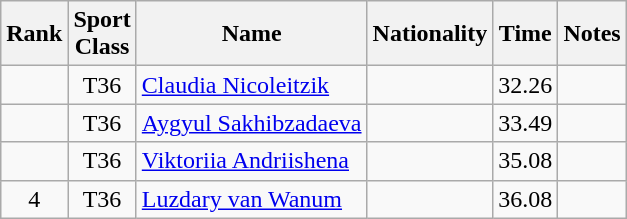<table class="wikitable sortable" style="text-align:center">
<tr>
<th>Rank</th>
<th>Sport<br>Class</th>
<th>Name</th>
<th>Nationality</th>
<th>Time</th>
<th>Notes</th>
</tr>
<tr>
<td></td>
<td>T36</td>
<td align=left><a href='#'>Claudia Nicoleitzik</a></td>
<td align=left></td>
<td>32.26</td>
<td></td>
</tr>
<tr>
<td></td>
<td>T36</td>
<td align=left><a href='#'>Aygyul Sakhibzadaeva</a></td>
<td align=left></td>
<td>33.49</td>
<td></td>
</tr>
<tr>
<td></td>
<td>T36</td>
<td align=left><a href='#'>Viktoriia Andriishena</a></td>
<td align=left></td>
<td>35.08</td>
<td></td>
</tr>
<tr>
<td>4</td>
<td>T36</td>
<td align=left><a href='#'>Luzdary van Wanum</a></td>
<td align=left></td>
<td>36.08</td>
<td></td>
</tr>
</table>
